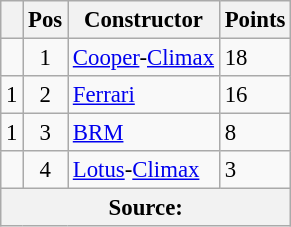<table class="wikitable" style="font-size: 95%;">
<tr>
<th></th>
<th>Pos</th>
<th>Constructor</th>
<th>Points</th>
</tr>
<tr>
<td align="left"></td>
<td align="center">1</td>
<td> <a href='#'>Cooper</a>-<a href='#'>Climax</a></td>
<td align=left>18</td>
</tr>
<tr>
<td align="left"> 1</td>
<td align="center">2</td>
<td> <a href='#'>Ferrari</a></td>
<td align=left>16</td>
</tr>
<tr>
<td align="left"> 1</td>
<td align="center">3</td>
<td> <a href='#'>BRM</a></td>
<td align=left>8</td>
</tr>
<tr>
<td align="left"></td>
<td align="center">4</td>
<td> <a href='#'>Lotus</a>-<a href='#'>Climax</a></td>
<td align=left>3</td>
</tr>
<tr>
<th colspan=4>Source:</th>
</tr>
</table>
